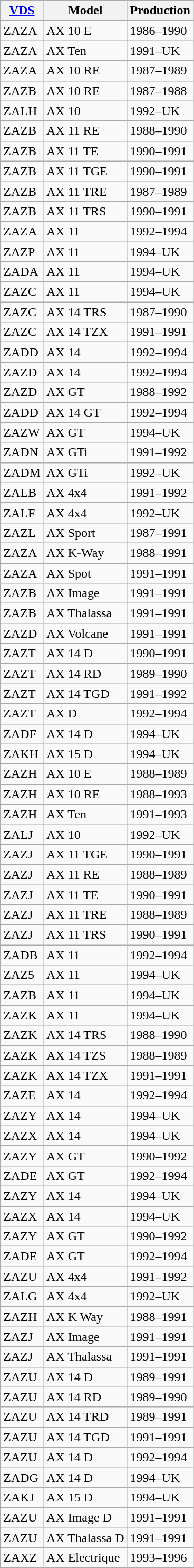<table class="wikitable sortable">
<tr>
<th><a href='#'>VDS</a></th>
<th>Model</th>
<th>Production</th>
</tr>
<tr align=left>
<td>ZAZA</td>
<td>AX 10 E</td>
<td>1986–1990</td>
</tr>
<tr align=left>
<td>ZAZA</td>
<td>AX Ten</td>
<td>1991–UK</td>
</tr>
<tr align=left>
<td>ZAZA</td>
<td>AX 10 RE</td>
<td>1987–1989</td>
</tr>
<tr align=left>
<td>ZAZB</td>
<td>AX 10 RE</td>
<td>1987–1988</td>
</tr>
<tr align=left>
<td>ZALH</td>
<td>AX 10</td>
<td>1992–UK</td>
</tr>
<tr align=left>
<td>ZAZB</td>
<td>AX 11 RE</td>
<td>1988–1990</td>
</tr>
<tr align=left>
<td>ZAZB</td>
<td>AX 11 TE</td>
<td>1990–1991</td>
</tr>
<tr align=left>
<td>ZAZB</td>
<td>AX 11 TGE</td>
<td>1990–1991</td>
</tr>
<tr align=left>
<td>ZAZB</td>
<td>AX 11 TRE</td>
<td>1987–1989</td>
</tr>
<tr align=left>
<td>ZAZB</td>
<td>AX 11 TRS</td>
<td>1990–1991</td>
</tr>
<tr align=left>
<td>ZAZA</td>
<td>AX 11</td>
<td>1992–1994</td>
</tr>
<tr align=left>
<td>ZAZP</td>
<td>AX 11</td>
<td>1994–UK</td>
</tr>
<tr align=left>
<td>ZADA</td>
<td>AX 11</td>
<td>1994–UK</td>
</tr>
<tr align=left>
<td>ZAZC</td>
<td>AX 11</td>
<td>1994–UK</td>
</tr>
<tr align=left>
<td>ZAZC</td>
<td>AX 14 TRS</td>
<td>1987–1990</td>
</tr>
<tr align=left>
<td>ZAZC</td>
<td>AX 14 TZX</td>
<td>1991–1991</td>
</tr>
<tr align=left>
<td>ZADD</td>
<td>AX 14</td>
<td>1992–1994</td>
</tr>
<tr align=left>
<td>ZAZD</td>
<td>AX 14</td>
<td>1992–1994</td>
</tr>
<tr align=left>
<td>ZAZD</td>
<td>AX GT</td>
<td>1988–1992</td>
</tr>
<tr align=left>
<td>ZADD</td>
<td>AX 14 GT</td>
<td>1992–1994</td>
</tr>
<tr align=left>
<td>ZAZW</td>
<td>AX GT</td>
<td>1994–UK</td>
</tr>
<tr align=left>
<td>ZADN</td>
<td>AX GTi</td>
<td>1991–1992</td>
</tr>
<tr align=left>
<td>ZADM</td>
<td>AX GTi</td>
<td>1992–UK</td>
</tr>
<tr align=left>
<td>ZALB</td>
<td>AX 4x4</td>
<td>1991–1992</td>
</tr>
<tr align=left>
<td>ZALF</td>
<td>AX 4x4</td>
<td>1992–UK</td>
</tr>
<tr align=left>
<td>ZAZL</td>
<td>AX Sport</td>
<td>1987–1991</td>
</tr>
<tr align=left>
<td>ZAZA</td>
<td>AX K-Way</td>
<td>1988–1991</td>
</tr>
<tr align=left>
<td>ZAZA</td>
<td>AX Spot</td>
<td>1991–1991</td>
</tr>
<tr align=left>
<td>ZAZB</td>
<td>AX Image</td>
<td>1991–1991</td>
</tr>
<tr align=left>
<td>ZAZB</td>
<td>AX Thalassa</td>
<td>1991–1991</td>
</tr>
<tr align=left>
<td>ZAZD</td>
<td>AX Volcane</td>
<td>1991–1991</td>
</tr>
<tr align=left>
<td>ZAZT</td>
<td>AX 14 D</td>
<td>1990–1991</td>
</tr>
<tr align=left>
<td>ZAZT</td>
<td>AX 14 RD</td>
<td>1989–1990</td>
</tr>
<tr align=left>
<td>ZAZT</td>
<td>AX 14 TGD</td>
<td>1991–1992</td>
</tr>
<tr align=left>
<td>ZAZT</td>
<td>AX D</td>
<td>1992–1994</td>
</tr>
<tr align=left>
<td>ZADF</td>
<td>AX 14 D</td>
<td>1994–UK</td>
</tr>
<tr align=left>
<td>ZAKH</td>
<td>AX 15 D</td>
<td>1994–UK</td>
</tr>
<tr align=left>
<td>ZAZH</td>
<td>AX 10 E</td>
<td>1988–1989</td>
</tr>
<tr align=left>
<td>ZAZH</td>
<td>AX 10 RE</td>
<td>1988–1993</td>
</tr>
<tr align=left>
<td>ZAZH</td>
<td>AX Ten</td>
<td>1991–1993</td>
</tr>
<tr align=left>
<td>ZALJ</td>
<td>AX 10</td>
<td>1992–UK</td>
</tr>
<tr align=left>
<td>ZAZJ</td>
<td>AX 11 TGE</td>
<td>1990–1991</td>
</tr>
<tr align=left>
<td>ZAZJ</td>
<td>AX 11 RE</td>
<td>1988–1989</td>
</tr>
<tr align=left>
<td>ZAZJ</td>
<td>AX 11 TE</td>
<td>1990–1991</td>
</tr>
<tr align=left>
<td>ZAZJ</td>
<td>AX 11 TRE</td>
<td>1988–1989</td>
</tr>
<tr align=left>
<td>ZAZJ</td>
<td>AX 11 TRS</td>
<td>1990–1991</td>
</tr>
<tr align=left>
<td>ZADB</td>
<td>AX 11</td>
<td>1992–1994</td>
</tr>
<tr align=left>
<td>ZAZ5</td>
<td>AX 11</td>
<td>1994–UK</td>
</tr>
<tr align=left>
<td>ZAZB</td>
<td>AX 11</td>
<td>1994–UK</td>
</tr>
<tr align=left>
<td>ZAZK</td>
<td>AX 11</td>
<td>1994–UK</td>
</tr>
<tr align=left>
<td>ZAZK</td>
<td>AX 14 TRS</td>
<td>1988–1990</td>
</tr>
<tr align=left>
<td>ZAZK</td>
<td>AX 14 TZS</td>
<td>1988–1989</td>
</tr>
<tr align=left>
<td>ZAZK</td>
<td>AX 14 TZX</td>
<td>1991–1991</td>
</tr>
<tr align=left>
<td>ZAZE</td>
<td>AX 14</td>
<td>1992–1994</td>
</tr>
<tr align=left>
<td>ZAZY</td>
<td>AX 14</td>
<td>1994–UK</td>
</tr>
<tr align=left>
<td>ZAZX</td>
<td>AX 14</td>
<td>1994–UK</td>
</tr>
<tr align=left>
<td>ZAZY</td>
<td>AX GT</td>
<td>1990–1992</td>
</tr>
<tr align=left>
<td>ZADE</td>
<td>AX GT</td>
<td>1992–1994</td>
</tr>
<tr align=left>
<td>ZAZY</td>
<td>AX 14</td>
<td>1994–UK</td>
</tr>
<tr align=left>
<td>ZAZX</td>
<td>AX 14</td>
<td>1994–UK</td>
</tr>
<tr align=left>
<td>ZAZY</td>
<td>AX GT</td>
<td>1990–1992</td>
</tr>
<tr align=left>
<td>ZADE</td>
<td>AX GT</td>
<td>1992–1994</td>
</tr>
<tr align=left>
<td>ZAZU</td>
<td>AX 4x4</td>
<td>1991–1992</td>
</tr>
<tr align=left>
<td>ZALG</td>
<td>AX 4x4</td>
<td>1992–UK</td>
</tr>
<tr align=left>
<td>ZAZH</td>
<td>AX K Way</td>
<td>1988–1991</td>
</tr>
<tr align=left>
<td>ZAZJ</td>
<td>AX Image</td>
<td>1991–1991</td>
</tr>
<tr align=left>
<td>ZAZJ</td>
<td>AX Thalassa</td>
<td>1991–1991</td>
</tr>
<tr align=left>
<td>ZAZU</td>
<td>AX 14 D</td>
<td>1989–1991</td>
</tr>
<tr align=left>
<td>ZAZU</td>
<td>AX 14 RD</td>
<td>1989–1990</td>
</tr>
<tr align=left>
<td>ZAZU</td>
<td>AX 14 TRD</td>
<td>1989–1991</td>
</tr>
<tr align=left>
<td>ZAZU</td>
<td>AX 14 TGD</td>
<td>1991–1991</td>
</tr>
<tr align=left>
<td>ZAZU</td>
<td>AX 14 D</td>
<td>1992–1994</td>
</tr>
<tr align=left>
<td>ZADG</td>
<td>AX 14 D</td>
<td>1994–UK</td>
</tr>
<tr align=left>
<td>ZAKJ</td>
<td>AX 15 D</td>
<td>1994–UK</td>
</tr>
<tr align=left>
<td>ZAZU</td>
<td>AX Image D</td>
<td>1991–1991</td>
</tr>
<tr align=left>
<td>ZAZU</td>
<td>AX Thalassa D</td>
<td>1991–1991</td>
</tr>
<tr align=left>
<td>ZAXZ</td>
<td>AX Electrique</td>
<td>1993–1996</td>
</tr>
</table>
